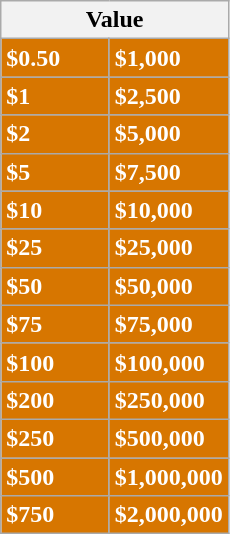<table class="wikitable" style="color:#fff;">
<tr>
<th colspan="2" style="color:#000;"><strong>Value</strong></th>
</tr>
<tr style="background:#d77600;">
<td style="width:65px; "><strong>$0.50</strong></td>
<td><strong>$1,000</strong></td>
</tr>
<tr style="background:#d77600;">
<td><strong>$1</strong></td>
<td><strong>$2,500</strong></td>
</tr>
<tr style="background:#d77600;">
<td><strong>$2</strong></td>
<td><strong>$5,000</strong></td>
</tr>
<tr style="background:#d77600;">
<td><strong>$5</strong></td>
<td><strong>$7,500</strong></td>
</tr>
<tr style="background:#d77600;">
<td><strong>$10</strong></td>
<td><strong>$10,000</strong></td>
</tr>
<tr style="background:#d77600;">
<td><strong>$25</strong></td>
<td><strong>$25,000</strong></td>
</tr>
<tr style="background:#d77600;">
<td><strong>$50</strong></td>
<td><strong>$50,000</strong></td>
</tr>
<tr style="background:#d77600;">
<td><strong>$75</strong></td>
<td><strong>$75,000</strong></td>
</tr>
<tr style="background:#d77600;">
<td><strong>$100</strong></td>
<td><strong>$100,000</strong></td>
</tr>
<tr style="background:#d77600;">
<td><strong>$200</strong></td>
<td><strong>$250,000</strong></td>
</tr>
<tr style="background:#d77600;">
<td><strong>$250</strong></td>
<td><strong>$500,000</strong></td>
</tr>
<tr style="background:#d77600;">
<td><strong>$500</strong></td>
<td><strong>$1,000,000</strong></td>
</tr>
<tr style="background:#d77600;">
<td><strong>$750</strong></td>
<td><strong>$2,000,000</strong></td>
</tr>
</table>
